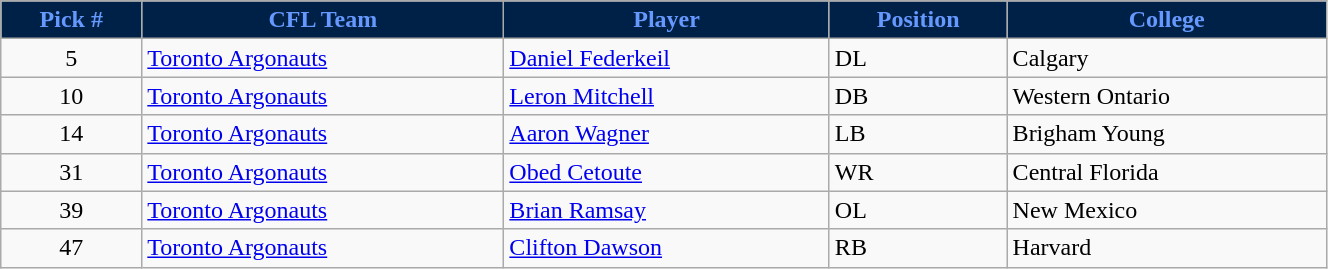<table class="wikitable" style="width: 70%">
<tr style="text-align:center; background:#002147; color:#69f;">
<td><strong>Pick #</strong></td>
<td><strong>CFL Team</strong></td>
<td><strong>Player</strong></td>
<td><strong>Position</strong></td>
<td><strong>College</strong></td>
</tr>
<tr>
<td align=center>5</td>
<td><a href='#'>Toronto Argonauts</a></td>
<td><a href='#'>Daniel Federkeil</a></td>
<td>DL</td>
<td>Calgary</td>
</tr>
<tr>
<td align=center>10</td>
<td><a href='#'>Toronto Argonauts</a></td>
<td><a href='#'>Leron Mitchell</a></td>
<td>DB</td>
<td>Western Ontario</td>
</tr>
<tr>
<td align=center>14</td>
<td><a href='#'>Toronto Argonauts</a></td>
<td><a href='#'>Aaron Wagner</a></td>
<td>LB</td>
<td>Brigham Young</td>
</tr>
<tr>
<td align=center>31</td>
<td><a href='#'>Toronto Argonauts</a></td>
<td><a href='#'>Obed Cetoute</a></td>
<td>WR</td>
<td>Central Florida</td>
</tr>
<tr>
<td align=center>39</td>
<td><a href='#'>Toronto Argonauts</a></td>
<td><a href='#'>Brian Ramsay</a></td>
<td>OL</td>
<td>New Mexico</td>
</tr>
<tr>
<td align=center>47</td>
<td><a href='#'>Toronto Argonauts</a></td>
<td><a href='#'>Clifton Dawson</a></td>
<td>RB</td>
<td>Harvard</td>
</tr>
</table>
